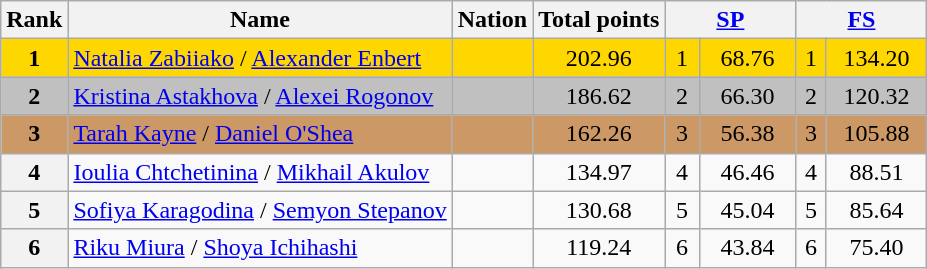<table class="wikitable sortable">
<tr>
<th>Rank</th>
<th>Name</th>
<th>Nation</th>
<th>Total points</th>
<th colspan="2" width="80px"><a href='#'>SP</a></th>
<th colspan="2" width="80px"><a href='#'>FS</a></th>
</tr>
<tr bgcolor="gold">
<td align="center"><strong>1</strong></td>
<td><a href='#'>Natalia Zabiiako</a> / <a href='#'>Alexander Enbert</a></td>
<td></td>
<td align="center">202.96</td>
<td align="center">1</td>
<td align="center">68.76</td>
<td align="center">1</td>
<td align="center">134.20</td>
</tr>
<tr bgcolor="silver">
<td align="center"><strong>2</strong></td>
<td><a href='#'>Kristina Astakhova</a> / <a href='#'>Alexei Rogonov</a></td>
<td></td>
<td align="center">186.62</td>
<td align="center">2</td>
<td align="center">66.30</td>
<td align="center">2</td>
<td align="center">120.32</td>
</tr>
<tr bgcolor="cc9966">
<td align="center"><strong>3</strong></td>
<td><a href='#'>Tarah Kayne</a> / <a href='#'>Daniel O'Shea</a></td>
<td></td>
<td align="center">162.26</td>
<td align="center">3</td>
<td align="center">56.38</td>
<td align="center">3</td>
<td align="center">105.88</td>
</tr>
<tr>
<th>4</th>
<td><a href='#'>Ioulia Chtchetinina</a> / <a href='#'>Mikhail Akulov</a></td>
<td></td>
<td align="center">134.97</td>
<td align="center">4</td>
<td align="center">46.46</td>
<td align="center">4</td>
<td align="center">88.51</td>
</tr>
<tr>
<th>5</th>
<td><a href='#'>Sofiya Karagodina</a> / <a href='#'>Semyon Stepanov</a></td>
<td></td>
<td align="center">130.68</td>
<td align="center">5</td>
<td align="center">45.04</td>
<td align="center">5</td>
<td align="center">85.64</td>
</tr>
<tr>
<th>6</th>
<td><a href='#'>Riku Miura</a> / <a href='#'>Shoya Ichihashi</a></td>
<td></td>
<td align="center">119.24</td>
<td align="center">6</td>
<td align="center">43.84</td>
<td align="center">6</td>
<td align="center">75.40</td>
</tr>
</table>
